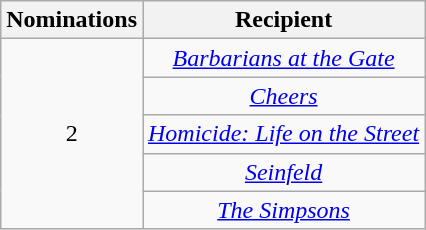<table class="wikitable sortable" rowspan="2" style="text-align:center;" background: #f6e39c;>
<tr>
<th scope="col" style="width:55px;">Nominations</th>
<th scope="col" style="text-align:center;">Recipient</th>
</tr>
<tr>
<td rowspan="5" style="text-align:center">2</td>
<td><em><a href='#'>Barbarians at the Gate</a></em></td>
</tr>
<tr>
<td><em><a href='#'>Cheers</a></em></td>
</tr>
<tr>
<td><em><a href='#'>Homicide: Life on the Street</a></em></td>
</tr>
<tr>
<td><em><a href='#'>Seinfeld</a></em></td>
</tr>
<tr>
<td><em><a href='#'>The Simpsons</a></em></td>
</tr>
</table>
